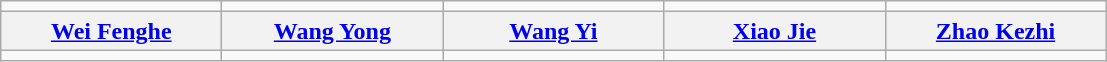<table class="wikitable" style="text-align: center">
<tr>
<td></td>
<td></td>
<td></td>
<td></td>
<td></td>
</tr>
<tr>
<th width="140"><a href='#'>Wei Fenghe</a></th>
<th width="140"><a href='#'>Wang Yong</a></th>
<th width="140"><a href='#'>Wang Yi</a></th>
<th width="140"><a href='#'>Xiao Jie</a></th>
<th width="140"><a href='#'>Zhao Kezhi</a></th>
</tr>
<tr>
<td></td>
<td></td>
<td></td>
<td></td>
<td></td>
</tr>
</table>
